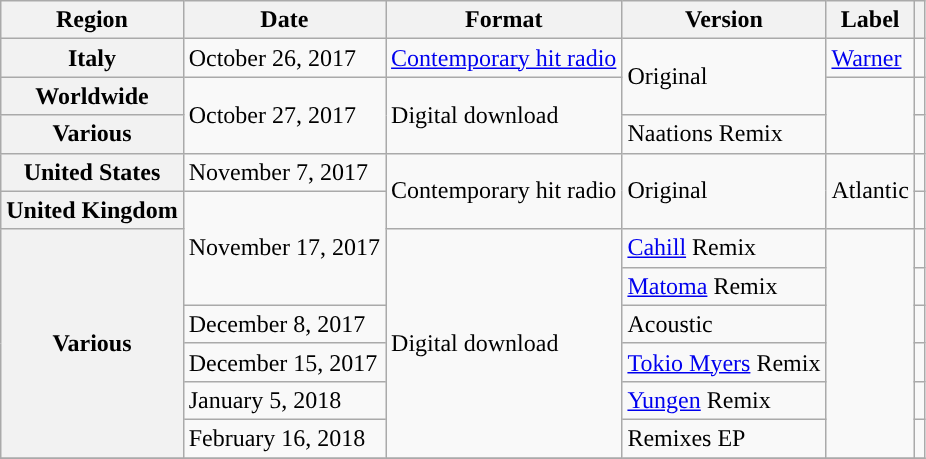<table class="wikitable plainrowheaders">
<tr>
<th>Region</th>
<th>Date</th>
<th>Format</th>
<th>Version</th>
<th>Label</th>
<th></th>
</tr>
<tr>
<th scope="row">Italy</th>
<td>October 26, 2017</td>
<td><a href='#'>Contemporary hit radio</a></td>
<td rowspan="2">Original</td>
<td><a href='#'>Warner</a></td>
<td></td>
</tr>
<tr>
<th scope="row">Worldwide</th>
<td rowspan="2">October 27, 2017</td>
<td rowspan="2">Digital download</td>
<td rowspan="2"></td>
<td></td>
</tr>
<tr>
<th scope="row">Various</th>
<td>Naations Remix</td>
<td></td>
</tr>
<tr>
<th scope="row">United States</th>
<td>November 7, 2017</td>
<td rowspan="2">Contemporary hit radio</td>
<td rowspan="2">Original</td>
<td rowspan="2">Atlantic</td>
<td></td>
</tr>
<tr>
<th scope="row">United Kingdom</th>
<td rowspan="3">November 17, 2017</td>
<td></td>
</tr>
<tr>
<th scope="row" rowspan="6">Various</th>
<td rowspan="6">Digital download</td>
<td><a href='#'>Cahill</a> Remix</td>
<td rowspan="6"></td>
<td></td>
</tr>
<tr>
<td><a href='#'>Matoma</a> Remix</td>
<td></td>
</tr>
<tr>
<td>December 8, 2017</td>
<td>Acoustic</td>
<td></td>
</tr>
<tr>
<td>December 15, 2017</td>
<td><a href='#'>Tokio Myers</a> Remix</td>
<td></td>
</tr>
<tr>
<td>January 5, 2018</td>
<td><a href='#'>Yungen</a> Remix</td>
<td></td>
</tr>
<tr>
<td>February 16, 2018</td>
<td>Remixes EP</td>
<td></td>
</tr>
<tr>
</tr>
</table>
